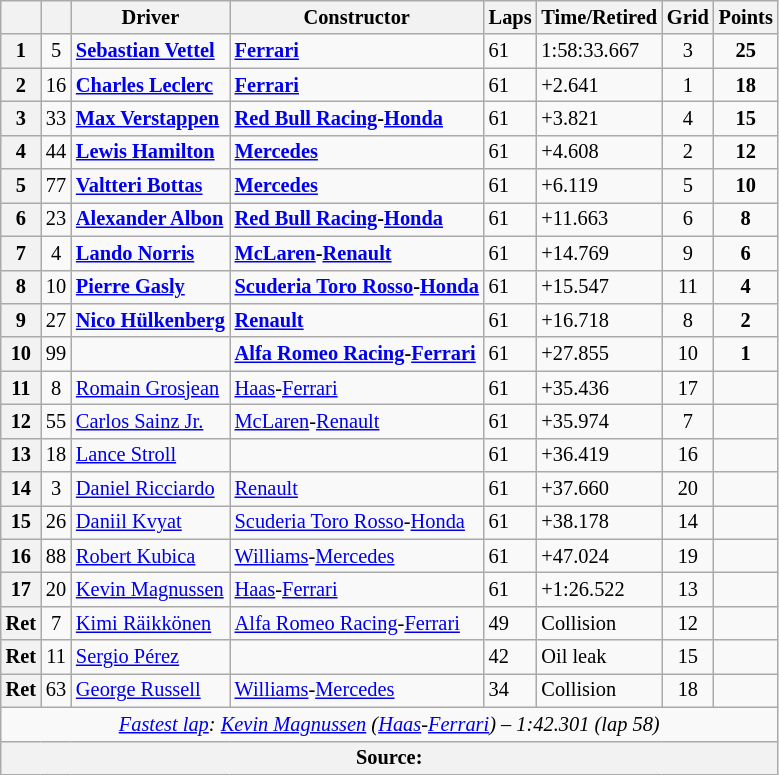<table class="wikitable sortable" style="font-size: 85%;">
<tr>
<th></th>
<th></th>
<th>Driver</th>
<th>Constructor</th>
<th class="unsortable">Laps</th>
<th class="unsortable">Time/Retired</th>
<th>Grid</th>
<th>Points</th>
</tr>
<tr>
<th>1</th>
<td align="center">5</td>
<td data-sort-value="VET"><strong> <a href='#'>Sebastian Vettel</a></strong></td>
<td><a href='#'><strong>Ferrari</strong></a></td>
<td>61</td>
<td>1:58:33.667</td>
<td align="center">3</td>
<td align="center"><strong>25</strong></td>
</tr>
<tr>
<th>2</th>
<td align="center">16</td>
<td data-sort-value="LEC"><strong> <a href='#'>Charles Leclerc</a></strong></td>
<td><a href='#'><strong>Ferrari</strong></a></td>
<td>61</td>
<td>+2.641</td>
<td align="center">1</td>
<td align="center"><strong>18</strong></td>
</tr>
<tr>
<th>3</th>
<td align="center">33</td>
<td data-sort-value="VER"><strong> <a href='#'>Max Verstappen</a></strong></td>
<td><strong><a href='#'>Red Bull Racing</a>-<a href='#'>Honda</a></strong></td>
<td>61</td>
<td>+3.821</td>
<td align="center">4</td>
<td align="center"><strong>15</strong></td>
</tr>
<tr>
<th>4</th>
<td align="center">44</td>
<td data-sort-value="HAM"><strong> <a href='#'>Lewis Hamilton</a></strong></td>
<td><a href='#'><strong>Mercedes</strong></a></td>
<td>61</td>
<td>+4.608</td>
<td align="center">2</td>
<td align="center"><strong>12</strong></td>
</tr>
<tr>
<th>5</th>
<td align="center">77</td>
<td data-sort-value="BOT"><strong> <a href='#'>Valtteri Bottas</a></strong></td>
<td><a href='#'><strong>Mercedes</strong></a></td>
<td>61</td>
<td>+6.119</td>
<td align="center">5</td>
<td align="center"><strong>10</strong></td>
</tr>
<tr>
<th>6</th>
<td align="center">23</td>
<td data-sort-value="ALB"><strong> <a href='#'>Alexander Albon</a></strong></td>
<td><strong><a href='#'>Red Bull Racing</a>-<a href='#'>Honda</a></strong></td>
<td>61</td>
<td>+11.663</td>
<td align="center">6</td>
<td align="center"><strong>8</strong></td>
</tr>
<tr>
<th>7</th>
<td align="center">4</td>
<td data-sort-value="NOR"><strong> <a href='#'>Lando Norris</a></strong></td>
<td><strong><a href='#'>McLaren</a>-<a href='#'>Renault</a></strong></td>
<td>61</td>
<td>+14.769</td>
<td align="center">9</td>
<td align="center"><strong>6</strong></td>
</tr>
<tr>
<th>8</th>
<td align="center">10</td>
<td data-sort-value="GAS"><strong> <a href='#'>Pierre Gasly</a></strong></td>
<td><strong><a href='#'>Scuderia Toro Rosso</a>-<a href='#'>Honda</a></strong></td>
<td>61</td>
<td>+15.547</td>
<td align="center">11</td>
<td align="center"><strong>4</strong></td>
</tr>
<tr>
<th>9</th>
<td align="center">27</td>
<td data-sort-value="HUL"><strong> <a href='#'>Nico Hülkenberg</a></strong></td>
<td><a href='#'><strong>Renault</strong></a></td>
<td>61</td>
<td>+16.718</td>
<td align="center">8</td>
<td align="center"><strong>2</strong></td>
</tr>
<tr>
<th>10</th>
<td align="center">99</td>
<td data-sort-value="GIO"><strong></strong></td>
<td><strong><a href='#'>Alfa Romeo Racing</a>-<a href='#'>Ferrari</a></strong></td>
<td>61</td>
<td>+27.855</td>
<td align="center">10</td>
<td align="center"><strong>1</strong></td>
</tr>
<tr>
<th>11</th>
<td align="center">8</td>
<td data-sort-value="GRO"> <a href='#'>Romain Grosjean</a></td>
<td><a href='#'>Haas</a>-<a href='#'>Ferrari</a></td>
<td>61</td>
<td>+35.436</td>
<td align="center">17</td>
<td></td>
</tr>
<tr>
<th>12</th>
<td align="center">55</td>
<td data-sort-value="SAI"> <a href='#'>Carlos Sainz Jr.</a></td>
<td><a href='#'>McLaren</a>-<a href='#'>Renault</a></td>
<td>61</td>
<td>+35.974</td>
<td align="center">7</td>
<td></td>
</tr>
<tr>
<th>13</th>
<td align="center">18</td>
<td data-sort-value="STR"> <a href='#'>Lance Stroll</a></td>
<td></td>
<td>61</td>
<td>+36.419</td>
<td align="center">16</td>
<td></td>
</tr>
<tr>
<th>14</th>
<td align="center">3</td>
<td data-sort-value="RIC"> <a href='#'>Daniel Ricciardo</a></td>
<td><a href='#'>Renault</a></td>
<td>61</td>
<td>+37.660</td>
<td align="center">20</td>
<td></td>
</tr>
<tr>
<th>15</th>
<td align="center">26</td>
<td data-sort-value="KVY"> <a href='#'>Daniil Kvyat</a></td>
<td><a href='#'>Scuderia Toro Rosso</a>-<a href='#'>Honda</a></td>
<td>61</td>
<td>+38.178</td>
<td align="center">14</td>
<td></td>
</tr>
<tr>
<th>16</th>
<td align="center">88</td>
<td data-sort-value="KUB"> <a href='#'>Robert Kubica</a></td>
<td><a href='#'>Williams</a>-<a href='#'>Mercedes</a></td>
<td>61</td>
<td>+47.024</td>
<td align="center">19</td>
<td></td>
</tr>
<tr>
<th>17</th>
<td align="center">20</td>
<td data-sort-value="MAG"> <a href='#'>Kevin Magnussen</a></td>
<td><a href='#'>Haas</a>-<a href='#'>Ferrari</a></td>
<td>61</td>
<td>+1:26.522</td>
<td align="center">13</td>
<td></td>
</tr>
<tr>
<th data-sort-value="18">Ret</th>
<td align="center">7</td>
<td data-sort-value="RAI"> <a href='#'>Kimi Räikkönen</a></td>
<td><a href='#'>Alfa Romeo Racing</a>-<a href='#'>Ferrari</a></td>
<td>49</td>
<td>Collision</td>
<td align="center">12</td>
<td></td>
</tr>
<tr>
<th data-sort-value="19">Ret</th>
<td align="center">11</td>
<td data-sort-value="PER"> <a href='#'>Sergio Pérez</a></td>
<td></td>
<td>42</td>
<td>Oil leak</td>
<td align="center">15</td>
<td></td>
</tr>
<tr>
<th data-sort-value="20">Ret</th>
<td align="center">63</td>
<td data-sort-value="RUS"> <a href='#'>George Russell</a></td>
<td><a href='#'>Williams</a>-<a href='#'>Mercedes</a></td>
<td>34</td>
<td>Collision</td>
<td align="center">18</td>
<td></td>
</tr>
<tr class="sortbottom">
<td colspan="8" align="center"><em><a href='#'>Fastest lap</a>:  <a href='#'>Kevin Magnussen</a> (<a href='#'>Haas</a>-<a href='#'>Ferrari</a>) – 1:42.301 (lap 58)</em></td>
</tr>
<tr>
<th colspan="8">Source:</th>
</tr>
</table>
